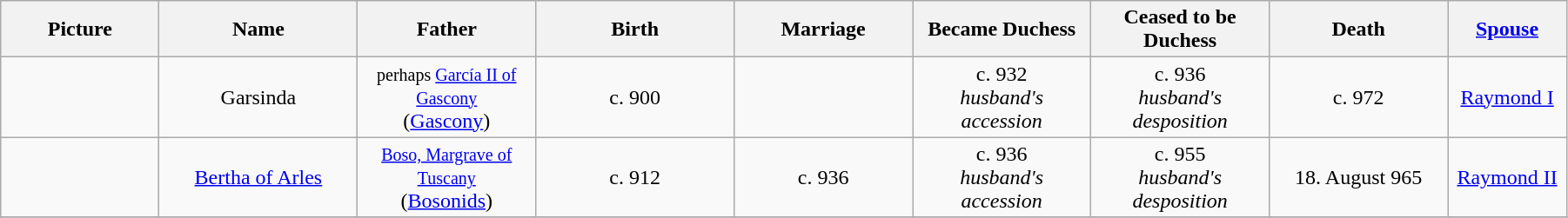<table width=95% class="wikitable">
<tr>
<th width = "8%">Picture</th>
<th width = "10%">Name</th>
<th width = "9%">Father</th>
<th width = "10%">Birth</th>
<th width = "9%">Marriage</th>
<th width = "9%">Became Duchess</th>
<th width = "9%">Ceased to be Duchess</th>
<th width = "9%">Death</th>
<th width = "6%"><a href='#'>Spouse</a></th>
</tr>
<tr>
<td align="center"></td>
<td align="center">Garsinda</td>
<td align="center"><small>perhaps <a href='#'>García II of Gascony</a></small><br>(<a href='#'>Gascony</a>)</td>
<td align="center">c. 900</td>
<td align="center"></td>
<td align="center">c. 932<br><em>husband's accession</em></td>
<td align="center">c. 936<br><em>husband's desposition</em></td>
<td align="center">c. 972</td>
<td align="center"><a href='#'>Raymond I</a></td>
</tr>
<tr>
<td align="center"></td>
<td align="center"><a href='#'>Bertha of Arles</a></td>
<td align="center"><small><a href='#'>Boso, Margrave of Tuscany</a></small><br>(<a href='#'>Bosonids</a>)</td>
<td align="center">c. 912</td>
<td align="center">c. 936</td>
<td align="center">c. 936<br><em>husband's accession</em></td>
<td align="center">c. 955<br><em>husband's desposition</em></td>
<td align="center">18. August 965</td>
<td align="center"><a href='#'>Raymond II</a></td>
</tr>
<tr>
</tr>
</table>
